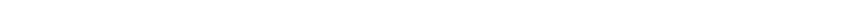<table style="width:88%; text-align:center;">
<tr style="color:white;">
<td style="background:"><strong>59</strong></td>
<td style="background:"><strong>40</strong></td>
</tr>
</table>
